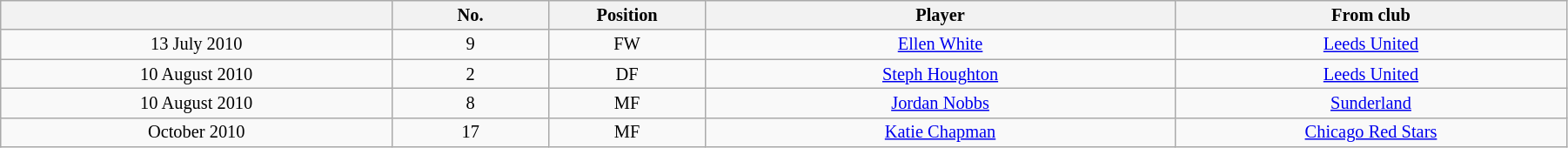<table class="wikitable sortable" style="width:95%; text-align:center; font-size:85%; text-align:center;">
<tr>
<th width="25%"></th>
<th width="10%">No.</th>
<th width="10%">Position</th>
<th>Player</th>
<th width="25%">From club</th>
</tr>
<tr>
<td>13 July 2010</td>
<td>9</td>
<td>FW</td>
<td> <a href='#'>Ellen White</a></td>
<td><em></em> <a href='#'>Leeds United</a></td>
</tr>
<tr>
<td>10 August 2010</td>
<td>2</td>
<td>DF</td>
<td> <a href='#'>Steph Houghton</a></td>
<td><em></em> <a href='#'>Leeds United</a></td>
</tr>
<tr>
<td>10 August 2010</td>
<td>8</td>
<td>MF</td>
<td> <a href='#'>Jordan Nobbs</a></td>
<td><em></em> <a href='#'>Sunderland</a></td>
</tr>
<tr>
<td>October 2010</td>
<td>17</td>
<td>MF</td>
<td><em></em> <a href='#'>Katie Chapman</a></td>
<td><em></em> <a href='#'>Chicago Red Stars</a></td>
</tr>
</table>
